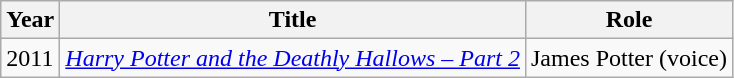<table class="wikitable">
<tr>
<th>Year</th>
<th>Title</th>
<th>Role</th>
</tr>
<tr>
<td>2011</td>
<td><em><a href='#'>Harry Potter and the Deathly Hallows – Part 2</a></em></td>
<td>James Potter (voice)</td>
</tr>
</table>
